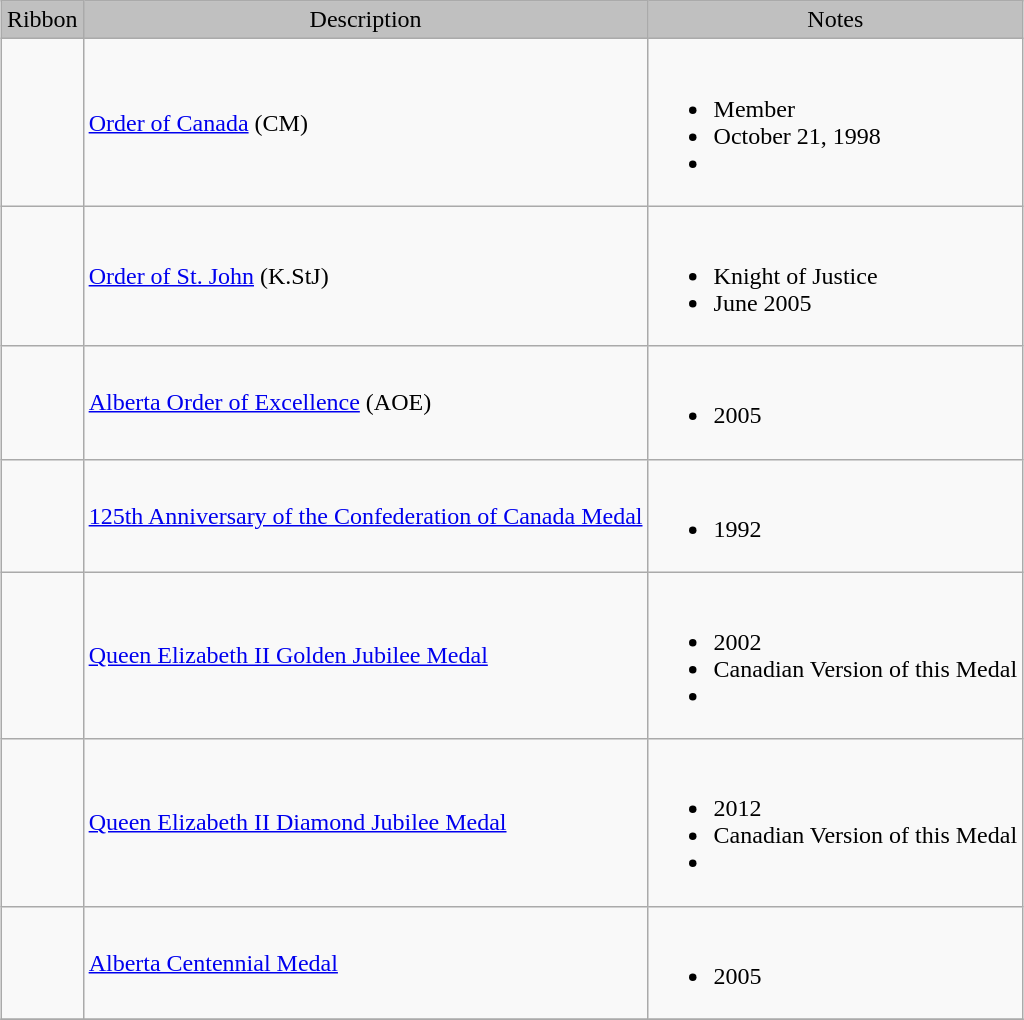<table class="wikitable" style="margin:1em auto;">
<tr style="background:silver;" align="center">
<td>Ribbon</td>
<td>Description</td>
<td>Notes</td>
</tr>
<tr>
<td></td>
<td><a href='#'>Order of Canada</a> (CM)</td>
<td><br><ul><li>Member</li><li>October 21, 1998</li><li></li></ul></td>
</tr>
<tr>
<td></td>
<td><a href='#'>Order of St. John</a> (K.StJ)</td>
<td><br><ul><li>Knight of Justice</li><li>June 2005</li></ul></td>
</tr>
<tr>
<td></td>
<td><a href='#'>Alberta Order of Excellence</a> (AOE)</td>
<td><br><ul><li>2005</li></ul></td>
</tr>
<tr>
<td></td>
<td><a href='#'>125th Anniversary of the Confederation of Canada Medal</a></td>
<td><br><ul><li>1992</li></ul></td>
</tr>
<tr>
<td></td>
<td><a href='#'>Queen Elizabeth II Golden Jubilee Medal</a></td>
<td><br><ul><li>2002</li><li>Canadian Version of this Medal</li><li></li></ul></td>
</tr>
<tr>
<td></td>
<td><a href='#'>Queen Elizabeth II Diamond Jubilee Medal</a></td>
<td><br><ul><li>2012</li><li>Canadian Version of this Medal</li><li></li></ul></td>
</tr>
<tr>
<td></td>
<td><a href='#'>Alberta Centennial Medal</a></td>
<td><br><ul><li>2005</li></ul></td>
</tr>
<tr>
</tr>
</table>
